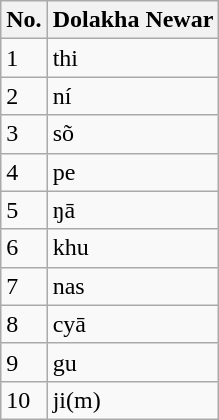<table class="wikitable sortable">
<tr>
<th>No.</th>
<th>Dolakha Newar</th>
</tr>
<tr>
<td>1</td>
<td>thi</td>
</tr>
<tr>
<td>2</td>
<td>ní</td>
</tr>
<tr>
<td>3</td>
<td>sõ</td>
</tr>
<tr>
<td>4</td>
<td>pe</td>
</tr>
<tr>
<td>5</td>
<td>ŋā</td>
</tr>
<tr>
<td>6</td>
<td>khu</td>
</tr>
<tr>
<td>7</td>
<td>nas</td>
</tr>
<tr>
<td>8</td>
<td>cyā</td>
</tr>
<tr>
<td>9</td>
<td>gu</td>
</tr>
<tr>
<td>10</td>
<td>ji(m)</td>
</tr>
</table>
